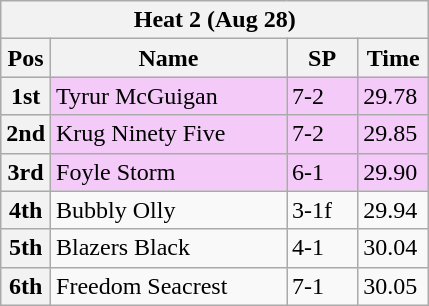<table class="wikitable">
<tr>
<th colspan="6">Heat 2 (Aug 28)</th>
</tr>
<tr>
<th width=20>Pos</th>
<th width=150>Name</th>
<th width=40>SP</th>
<th width=40>Time</th>
</tr>
<tr style="background: #f4caf9;">
<th>1st</th>
<td>Tyrur McGuigan</td>
<td>7-2</td>
<td>29.78</td>
</tr>
<tr style="background: #f4caf9;">
<th>2nd</th>
<td>Krug Ninety Five</td>
<td>7-2</td>
<td>29.85</td>
</tr>
<tr style="background: #f4caf9;">
<th>3rd</th>
<td>Foyle Storm</td>
<td>6-1</td>
<td>29.90</td>
</tr>
<tr>
<th>4th</th>
<td>Bubbly Olly</td>
<td>3-1f</td>
<td>29.94</td>
</tr>
<tr>
<th>5th</th>
<td>Blazers Black</td>
<td>4-1</td>
<td>30.04</td>
</tr>
<tr>
<th>6th</th>
<td>Freedom Seacrest</td>
<td>7-1</td>
<td>30.05</td>
</tr>
</table>
